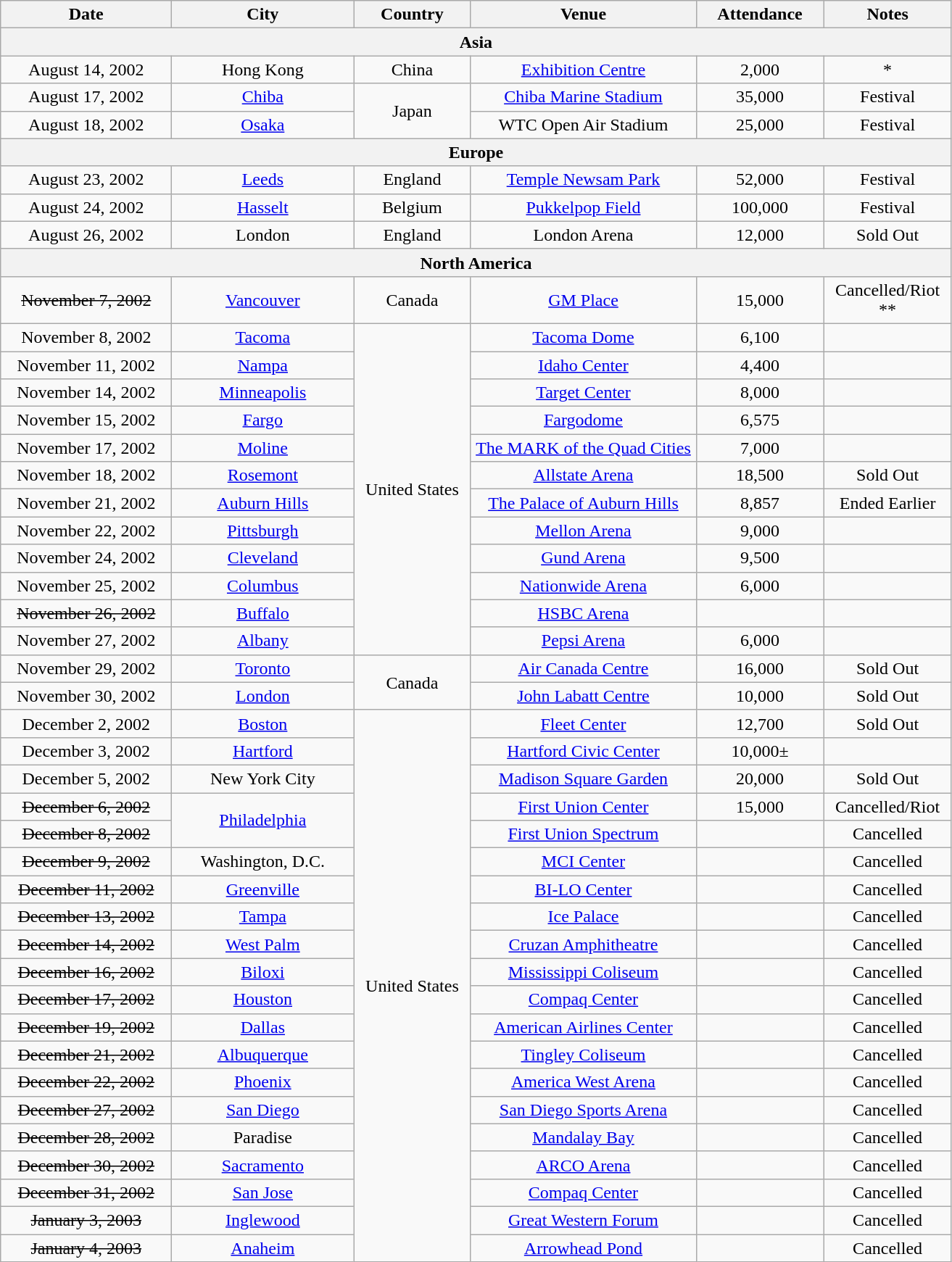<table class="wikitable" style="text-align:center;">
<tr>
<th style="width:150px;">Date</th>
<th style="width:160px;">City</th>
<th style="width:100px;">Country</th>
<th style="width:200px;">Venue</th>
<th style="width:110px;">Attendance</th>
<th style="width:110px;">Notes</th>
</tr>
<tr>
<th colspan="6">Asia</th>
</tr>
<tr>
<td>August 14, 2002</td>
<td>Hong Kong</td>
<td>China</td>
<td><a href='#'>Exhibition Centre</a></td>
<td>2,000</td>
<td>*</td>
</tr>
<tr>
<td>August 17, 2002</td>
<td><a href='#'>Chiba</a></td>
<td rowspan="2">Japan</td>
<td><a href='#'>Chiba Marine Stadium</a></td>
<td>35,000</td>
<td>Festival</td>
</tr>
<tr>
<td>August 18, 2002</td>
<td><a href='#'>Osaka</a></td>
<td>WTC Open Air Stadium</td>
<td>25,000</td>
<td>Festival</td>
</tr>
<tr>
<th colspan="6">Europe</th>
</tr>
<tr>
<td>August 23, 2002</td>
<td><a href='#'>Leeds</a></td>
<td>England</td>
<td><a href='#'>Temple Newsam Park</a></td>
<td>52,000</td>
<td>Festival</td>
</tr>
<tr>
<td>August 24, 2002</td>
<td><a href='#'>Hasselt</a></td>
<td>Belgium</td>
<td><a href='#'>Pukkelpop Field</a></td>
<td>100,000</td>
<td>Festival</td>
</tr>
<tr>
<td>August 26, 2002</td>
<td>London</td>
<td>England</td>
<td>London Arena</td>
<td>12,000</td>
<td>Sold Out</td>
</tr>
<tr>
<th colspan="6">North America</th>
</tr>
<tr>
<td><s>November 7, 2002</s></td>
<td><a href='#'>Vancouver</a></td>
<td>Canada</td>
<td><a href='#'>GM Place</a></td>
<td>15,000</td>
<td>Cancelled/Riot **</td>
</tr>
<tr>
<td>November 8, 2002</td>
<td><a href='#'>Tacoma</a></td>
<td rowspan="12">United States</td>
<td><a href='#'>Tacoma Dome</a></td>
<td>6,100</td>
<td></td>
</tr>
<tr>
<td>November 11, 2002</td>
<td><a href='#'>Nampa</a></td>
<td><a href='#'>Idaho Center</a></td>
<td>4,400</td>
<td></td>
</tr>
<tr>
<td>November 14, 2002</td>
<td><a href='#'>Minneapolis</a></td>
<td><a href='#'>Target Center</a></td>
<td>8,000</td>
<td></td>
</tr>
<tr>
<td>November 15, 2002</td>
<td><a href='#'>Fargo</a></td>
<td><a href='#'>Fargodome</a></td>
<td>6,575</td>
<td></td>
</tr>
<tr>
<td>November 17, 2002</td>
<td><a href='#'>Moline</a></td>
<td><a href='#'>The MARK of the Quad Cities</a></td>
<td>7,000</td>
<td></td>
</tr>
<tr>
<td>November 18, 2002</td>
<td><a href='#'>Rosemont</a></td>
<td><a href='#'>Allstate Arena</a></td>
<td>18,500</td>
<td>Sold Out</td>
</tr>
<tr>
<td>November 21, 2002</td>
<td><a href='#'>Auburn Hills</a></td>
<td><a href='#'>The Palace of Auburn Hills</a></td>
<td>8,857</td>
<td>Ended Earlier</td>
</tr>
<tr>
<td>November 22, 2002</td>
<td><a href='#'>Pittsburgh</a></td>
<td><a href='#'>Mellon Arena</a></td>
<td>9,000</td>
<td></td>
</tr>
<tr>
<td>November 24, 2002</td>
<td><a href='#'>Cleveland</a></td>
<td><a href='#'>Gund Arena</a></td>
<td>9,500</td>
<td></td>
</tr>
<tr>
<td>November 25, 2002</td>
<td><a href='#'>Columbus</a></td>
<td><a href='#'>Nationwide Arena</a></td>
<td>6,000</td>
<td></td>
</tr>
<tr>
<td><s>November 26, 2002</s></td>
<td><a href='#'>Buffalo</a></td>
<td><a href='#'>HSBC Arena</a></td>
<td></td>
<td></td>
</tr>
<tr>
<td>November 27, 2002</td>
<td><a href='#'>Albany</a></td>
<td><a href='#'>Pepsi Arena</a></td>
<td>6,000</td>
<td></td>
</tr>
<tr>
<td>November 29, 2002</td>
<td><a href='#'>Toronto</a></td>
<td rowspan="2">Canada</td>
<td><a href='#'>Air Canada Centre</a></td>
<td>16,000</td>
<td>Sold Out</td>
</tr>
<tr>
<td>November 30, 2002</td>
<td><a href='#'>London</a></td>
<td><a href='#'>John Labatt Centre</a></td>
<td>10,000</td>
<td>Sold Out</td>
</tr>
<tr>
<td>December 2, 2002</td>
<td><a href='#'>Boston</a></td>
<td rowspan="20">United States</td>
<td><a href='#'>Fleet Center</a></td>
<td>12,700</td>
<td>Sold Out</td>
</tr>
<tr>
<td>December 3, 2002</td>
<td><a href='#'>Hartford</a></td>
<td><a href='#'>Hartford Civic Center</a></td>
<td>10,000±</td>
<td></td>
</tr>
<tr>
<td>December 5, 2002</td>
<td>New York City</td>
<td><a href='#'>Madison Square Garden</a></td>
<td>20,000</td>
<td>Sold Out</td>
</tr>
<tr>
<td><s>December 6, 2002</s></td>
<td rowspan="2"><a href='#'>Philadelphia</a></td>
<td><a href='#'>First Union Center</a></td>
<td>15,000</td>
<td>Cancelled/Riot</td>
</tr>
<tr>
<td><s>December 8, 2002</s></td>
<td><a href='#'>First Union Spectrum</a></td>
<td></td>
<td>Cancelled</td>
</tr>
<tr>
<td><s>December 9, 2002</s></td>
<td>Washington, D.C.</td>
<td><a href='#'>MCI Center</a></td>
<td></td>
<td>Cancelled</td>
</tr>
<tr>
<td><s>December 11, 2002</s></td>
<td><a href='#'>Greenville</a></td>
<td><a href='#'>BI-LO Center</a></td>
<td></td>
<td>Cancelled</td>
</tr>
<tr>
<td><s>December 13, 2002</s></td>
<td><a href='#'>Tampa</a></td>
<td><a href='#'>Ice Palace</a></td>
<td></td>
<td>Cancelled</td>
</tr>
<tr>
<td><s>December 14, 2002</s></td>
<td><a href='#'>West Palm</a></td>
<td><a href='#'>Cruzan Amphitheatre</a></td>
<td></td>
<td>Cancelled</td>
</tr>
<tr>
<td><s>December 16, 2002</s></td>
<td><a href='#'>Biloxi</a></td>
<td><a href='#'>Mississippi Coliseum</a></td>
<td></td>
<td>Cancelled</td>
</tr>
<tr>
<td><s>December 17, 2002</s></td>
<td><a href='#'>Houston</a></td>
<td><a href='#'>Compaq Center</a></td>
<td></td>
<td>Cancelled</td>
</tr>
<tr>
<td><s>December 19, 2002</s></td>
<td><a href='#'>Dallas</a></td>
<td><a href='#'>American Airlines Center</a></td>
<td></td>
<td>Cancelled</td>
</tr>
<tr>
<td><s>December 21, 2002</s></td>
<td><a href='#'>Albuquerque</a></td>
<td><a href='#'>Tingley Coliseum</a></td>
<td></td>
<td>Cancelled</td>
</tr>
<tr>
<td><s>December 22, 2002</s></td>
<td><a href='#'>Phoenix</a></td>
<td><a href='#'>America West Arena</a></td>
<td></td>
<td>Cancelled</td>
</tr>
<tr>
<td><s>December 27, 2002</s></td>
<td><a href='#'>San Diego</a></td>
<td><a href='#'>San Diego Sports Arena</a></td>
<td></td>
<td>Cancelled</td>
</tr>
<tr>
<td><s>December 28, 2002</s></td>
<td>Paradise</td>
<td><a href='#'>Mandalay Bay</a></td>
<td></td>
<td>Cancelled</td>
</tr>
<tr>
<td><s>December 30, 2002</s></td>
<td><a href='#'>Sacramento</a></td>
<td><a href='#'>ARCO Arena</a></td>
<td></td>
<td>Cancelled</td>
</tr>
<tr>
<td><s>December 31, 2002</s></td>
<td><a href='#'>San Jose</a></td>
<td><a href='#'>Compaq Center</a></td>
<td></td>
<td>Cancelled</td>
</tr>
<tr>
<td><s>January 3, 2003</s></td>
<td><a href='#'>Inglewood</a></td>
<td><a href='#'>Great Western Forum</a></td>
<td></td>
<td>Cancelled</td>
</tr>
<tr>
<td><s>January 4, 2003</s></td>
<td><a href='#'>Anaheim</a></td>
<td><a href='#'>Arrowhead Pond</a></td>
<td></td>
<td>Cancelled</td>
</tr>
</table>
